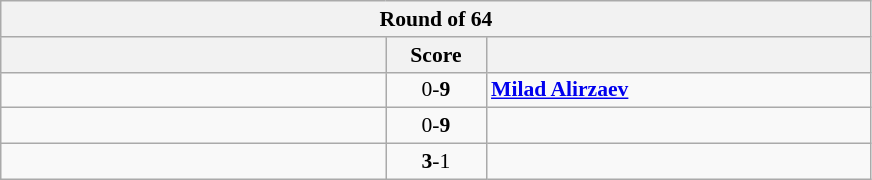<table class="wikitable" style="text-align: center; font-size:90% ">
<tr>
<th colspan=3>Round of 64</th>
</tr>
<tr>
<th align="right" width="250"></th>
<th width="60">Score</th>
<th align="left" width="250"></th>
</tr>
<tr>
<td align=left></td>
<td align=center>0-<strong>9</strong></td>
<td align=left><strong> <a href='#'>Milad Alirzaev</a> </strong></td>
</tr>
<tr>
<td align=left></td>
<td align=center>0-<strong>9</strong></td>
<td align=left><strong></strong></td>
</tr>
<tr>
<td align=left><strong></strong></td>
<td align=center><strong>3</strong>-1</td>
<td align=left></td>
</tr>
</table>
